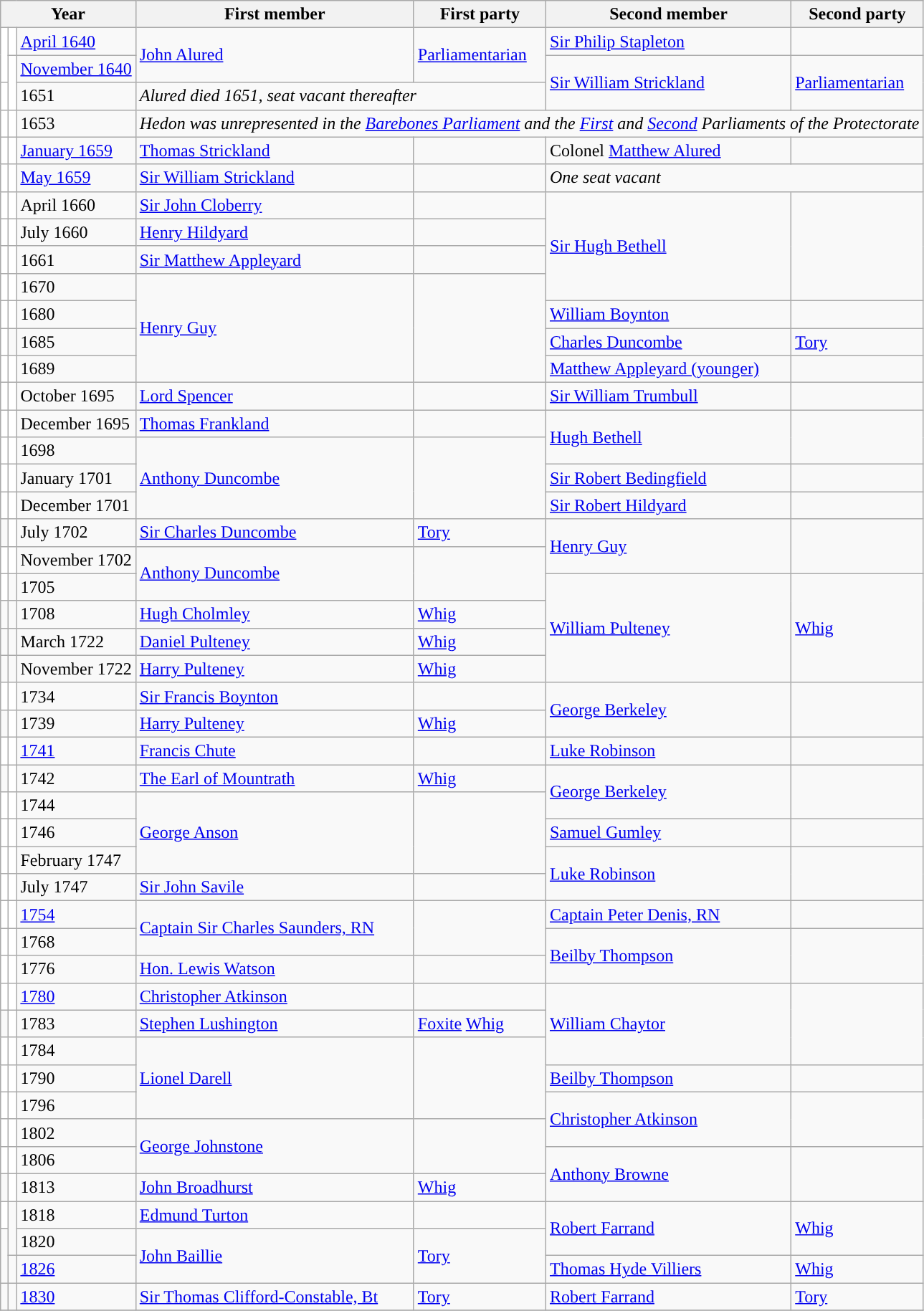<table class="wikitable">
<tr>
<th colspan="3">Year</th>
<th>First member</th>
<th>First party</th>
<th>Second member</th>
<th>Second party</th>
</tr>
<tr>
<td rowspan="2" style="color:inherit;background-color: white"></td>
<td style="color:inherit;background-color: white"></td>
<td><a href='#'>April 1640</a></td>
<td rowspan="2"><a href='#'>John Alured</a></td>
<td rowspan="2"><a href='#'>Parliamentarian</a></td>
<td><a href='#'>Sir Philip Stapleton</a></td>
<td></td>
</tr>
<tr>
<td rowspan="2" style="color:inherit;background-color: white"></td>
<td><a href='#'>November 1640</a></td>
<td rowspan="2"><a href='#'>Sir William Strickland</a></td>
<td rowspan="2"><a href='#'>Parliamentarian</a></td>
</tr>
<tr>
<td style="color:inherit;background-color: white"></td>
<td>1651</td>
<td colspan="2"><em>Alured died 1651, seat vacant thereafter</em></td>
</tr>
<tr>
<td style="color:inherit;background-color: white"></td>
<td style="color:inherit;background-color: white"></td>
<td>1653</td>
<td colspan="4"><em>Hedon was unrepresented in the <a href='#'>Barebones Parliament</a> and the <a href='#'>First</a> and <a href='#'>Second</a> Parliaments of the Protectorate</em></td>
</tr>
<tr>
<td style="color:inherit;background-color: white"></td>
<td style="color:inherit;background-color: white"></td>
<td><a href='#'>January 1659</a></td>
<td><a href='#'>Thomas Strickland</a></td>
<td></td>
<td>Colonel <a href='#'>Matthew Alured</a></td>
<td></td>
</tr>
<tr>
<td style="color:inherit;background-color: white"></td>
<td style="color:inherit;background-color: white"></td>
<td><a href='#'>May 1659</a></td>
<td><a href='#'>Sir William Strickland</a></td>
<td></td>
<td colspan="2"><em>One seat vacant</em></td>
</tr>
<tr>
<td style="color:inherit;background-color: white"></td>
<td style="color:inherit;background-color: white"></td>
<td>April 1660</td>
<td><a href='#'>Sir John Cloberry</a></td>
<td></td>
<td rowspan="4"><a href='#'>Sir Hugh Bethell</a></td>
<td rowspan="4"></td>
</tr>
<tr>
<td style="color:inherit;background-color: white"></td>
<td style="color:inherit;background-color: white"></td>
<td>July 1660</td>
<td><a href='#'>Henry Hildyard</a></td>
<td></td>
</tr>
<tr>
<td style="color:inherit;background-color: white"></td>
<td style="color:inherit;background-color: white"></td>
<td>1661</td>
<td><a href='#'>Sir Matthew Appleyard</a></td>
<td></td>
</tr>
<tr>
<td style="color:inherit;background-color: white"></td>
<td style="color:inherit;background-color: white"></td>
<td>1670</td>
<td rowspan="4"><a href='#'>Henry Guy</a></td>
<td rowspan="4"></td>
</tr>
<tr>
<td style="color:inherit;background-color: white"></td>
<td style="color:inherit;background-color: white"></td>
<td>1680</td>
<td><a href='#'>William Boynton</a></td>
<td></td>
</tr>
<tr>
<td style="color:inherit;background-color: white"></td>
<td style="color:inherit;background-color: "></td>
<td>1685</td>
<td><a href='#'>Charles Duncombe</a></td>
<td><a href='#'>Tory</a></td>
</tr>
<tr>
<td style="color:inherit;background-color: white"></td>
<td style="color:inherit;background-color: white"></td>
<td>1689</td>
<td><a href='#'>Matthew Appleyard (younger)</a></td>
<td></td>
</tr>
<tr>
<td style="color:inherit;background-color: white"></td>
<td style="color:inherit;background-color: white"></td>
<td>October 1695</td>
<td><a href='#'>Lord Spencer</a></td>
<td></td>
<td><a href='#'>Sir William Trumbull</a></td>
<td></td>
</tr>
<tr>
<td style="color:inherit;background-color: white"></td>
<td style="color:inherit;background-color: white"></td>
<td>December 1695</td>
<td><a href='#'>Thomas Frankland</a></td>
<td></td>
<td rowspan="2"><a href='#'>Hugh Bethell</a></td>
<td rowspan="2"></td>
</tr>
<tr>
<td style="color:inherit;background-color: white"></td>
<td style="color:inherit;background-color: white"></td>
<td>1698</td>
<td rowspan="3"><a href='#'>Anthony Duncombe</a></td>
<td rowspan="3"></td>
</tr>
<tr>
<td style="color:inherit;background-color: white"></td>
<td style="color:inherit;background-color: white"></td>
<td>January 1701</td>
<td><a href='#'>Sir Robert Bedingfield</a></td>
<td></td>
</tr>
<tr>
<td style="color:inherit;background-color: white"></td>
<td style="color:inherit;background-color: white"></td>
<td>December 1701</td>
<td><a href='#'>Sir Robert Hildyard</a></td>
<td></td>
</tr>
<tr>
<td style="color:inherit;background-color: "></td>
<td style="color:inherit;background-color: white"></td>
<td>July 1702</td>
<td><a href='#'>Sir Charles Duncombe</a></td>
<td><a href='#'>Tory</a></td>
<td rowspan="2"><a href='#'>Henry Guy</a></td>
<td rowspan="2"></td>
</tr>
<tr>
<td style="color:inherit;background-color: white"></td>
<td style="color:inherit;background-color: white"></td>
<td>November 1702</td>
<td rowspan="2"><a href='#'>Anthony Duncombe</a></td>
<td rowspan="2"></td>
</tr>
<tr>
<td style="color:inherit;background-color: white"></td>
<td style="color:inherit;background-color: "></td>
<td>1705</td>
<td rowspan="4"><a href='#'>William Pulteney</a></td>
<td rowspan="4"><a href='#'>Whig</a></td>
</tr>
<tr>
<td style="color:inherit;background-color: "></td>
<td style="color:inherit;background-color: "></td>
<td>1708</td>
<td><a href='#'>Hugh Cholmley</a></td>
<td><a href='#'>Whig</a></td>
</tr>
<tr>
<td style="color:inherit;background-color: "></td>
<td style="color:inherit;background-color: "></td>
<td>March 1722</td>
<td><a href='#'>Daniel Pulteney</a></td>
<td><a href='#'>Whig</a></td>
</tr>
<tr>
<td style="color:inherit;background-color: "></td>
<td style="color:inherit;background-color: "></td>
<td>November 1722</td>
<td><a href='#'>Harry Pulteney</a></td>
<td><a href='#'>Whig</a></td>
</tr>
<tr>
<td style="color:inherit;background-color: white"></td>
<td style="color:inherit;background-color: white"></td>
<td>1734</td>
<td><a href='#'>Sir Francis Boynton</a></td>
<td></td>
<td rowspan="2"><a href='#'>George Berkeley</a></td>
<td rowspan="2"></td>
</tr>
<tr>
<td style="color:inherit;background-color: "></td>
<td style="color:inherit;background-color: white"></td>
<td>1739</td>
<td><a href='#'>Harry Pulteney</a></td>
<td><a href='#'>Whig</a></td>
</tr>
<tr>
<td style="color:inherit;background-color: white"></td>
<td style="color:inherit;background-color: white"></td>
<td><a href='#'>1741</a></td>
<td><a href='#'>Francis Chute</a></td>
<td></td>
<td><a href='#'>Luke Robinson</a></td>
<td></td>
</tr>
<tr>
<td style="color:inherit;background-color: "></td>
<td style="color:inherit;background-color: white"></td>
<td>1742</td>
<td><a href='#'>The Earl of Mountrath</a></td>
<td><a href='#'>Whig</a></td>
<td rowspan="2"><a href='#'>George Berkeley</a></td>
<td rowspan="2"></td>
</tr>
<tr>
<td style="color:inherit;background-color: white"></td>
<td style="color:inherit;background-color: white"></td>
<td>1744</td>
<td rowspan="3"><a href='#'>George Anson</a></td>
<td rowspan="3"></td>
</tr>
<tr>
<td style="color:inherit;background-color: white"></td>
<td style="color:inherit;background-color: white"></td>
<td>1746</td>
<td><a href='#'>Samuel Gumley</a></td>
<td></td>
</tr>
<tr>
<td style="color:inherit;background-color: white"></td>
<td style="color:inherit;background-color: white"></td>
<td>February 1747</td>
<td rowspan="2"><a href='#'>Luke Robinson</a></td>
<td rowspan="2"></td>
</tr>
<tr>
<td style="color:inherit;background-color: white"></td>
<td style="color:inherit;background-color: white"></td>
<td>July 1747</td>
<td><a href='#'>Sir John Savile</a></td>
<td></td>
</tr>
<tr>
<td style="color:inherit;background-color: white"></td>
<td style="color:inherit;background-color: white"></td>
<td><a href='#'>1754</a></td>
<td rowspan="2"><a href='#'>Captain Sir Charles Saunders, RN</a></td>
<td rowspan="2"></td>
<td><a href='#'>Captain Peter Denis, RN</a></td>
<td></td>
</tr>
<tr>
<td style="color:inherit;background-color: white"></td>
<td style="color:inherit;background-color: white"></td>
<td>1768</td>
<td rowspan="2"><a href='#'>Beilby Thompson</a></td>
<td rowspan="2"></td>
</tr>
<tr>
<td style="color:inherit;background-color: white"></td>
<td style="color:inherit;background-color: white"></td>
<td>1776</td>
<td><a href='#'>Hon. Lewis Watson</a></td>
<td></td>
</tr>
<tr>
<td style="color:inherit;background-color: white"></td>
<td style="color:inherit;background-color: white"></td>
<td><a href='#'>1780</a></td>
<td><a href='#'>Christopher Atkinson</a></td>
<td></td>
<td rowspan="3"><a href='#'>William Chaytor</a></td>
<td rowspan="3"></td>
</tr>
<tr>
<td style="color:inherit;background-color: "></td>
<td style="color:inherit;background-color: white"></td>
<td>1783</td>
<td><a href='#'>Stephen Lushington</a></td>
<td><a href='#'>Foxite</a> <a href='#'>Whig</a></td>
</tr>
<tr>
<td style="color:inherit;background-color: white"></td>
<td style="color:inherit;background-color: white"></td>
<td>1784</td>
<td rowspan="3"><a href='#'>Lionel Darell</a></td>
<td rowspan="3"></td>
</tr>
<tr>
<td style="color:inherit;background-color: white"></td>
<td style="color:inherit;background-color: white"></td>
<td>1790</td>
<td><a href='#'>Beilby Thompson</a></td>
<td></td>
</tr>
<tr>
<td style="color:inherit;background-color: white"></td>
<td style="color:inherit;background-color: white"></td>
<td>1796</td>
<td rowspan="2"><a href='#'>Christopher Atkinson</a></td>
<td rowspan="2"></td>
</tr>
<tr>
<td style="color:inherit;background-color: white"></td>
<td style="color:inherit;background-color: white"></td>
<td>1802</td>
<td rowspan="2"><a href='#'>George Johnstone</a></td>
<td rowspan="2"></td>
</tr>
<tr>
<td style="color:inherit;background-color: white"></td>
<td style="color:inherit;background-color: white"></td>
<td>1806</td>
<td rowspan="2"><a href='#'>Anthony Browne</a></td>
<td rowspan="2"></td>
</tr>
<tr>
<td style="color:inherit;background-color: "></td>
<td style="color:inherit;background-color: white"></td>
<td>1813</td>
<td><a href='#'>John Broadhurst</a></td>
<td><a href='#'>Whig</a></td>
</tr>
<tr>
<td style="color:inherit;background-color: white"></td>
<td rowspan="2" style="color:inherit;background-color: "></td>
<td>1818</td>
<td><a href='#'>Edmund Turton</a></td>
<td></td>
<td rowspan="2"><a href='#'>Robert Farrand</a></td>
<td rowspan="2"><a href='#'>Whig</a></td>
</tr>
<tr>
<td rowspan="2" style="color:inherit;background-color: "></td>
<td>1820</td>
<td rowspan="2"><a href='#'>John Baillie</a></td>
<td rowspan="2"><a href='#'>Tory</a></td>
</tr>
<tr>
<td style="color:inherit;background-color: "></td>
<td><a href='#'>1826</a></td>
<td><a href='#'>Thomas Hyde Villiers</a></td>
<td><a href='#'>Whig</a></td>
</tr>
<tr>
<td style="color:inherit;background-color: "></td>
<td style="color:inherit;background-color: "></td>
<td><a href='#'>1830</a></td>
<td><a href='#'>Sir Thomas Clifford-Constable, Bt</a></td>
<td><a href='#'>Tory</a></td>
<td><a href='#'>Robert Farrand</a></td>
<td><a href='#'>Tory</a></td>
</tr>
<tr>
</tr>
</table>
